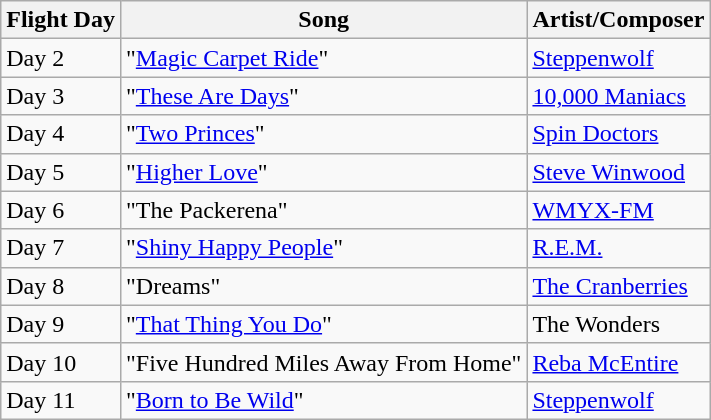<table class="wikitable">
<tr>
<th>Flight Day</th>
<th>Song</th>
<th>Artist/Composer</th>
</tr>
<tr>
<td>Day 2</td>
<td>"<a href='#'>Magic Carpet Ride</a>"</td>
<td><a href='#'>Steppenwolf</a></td>
</tr>
<tr>
<td>Day 3</td>
<td>"<a href='#'>These Are Days</a>"</td>
<td><a href='#'>10,000 Maniacs</a></td>
</tr>
<tr>
<td>Day 4</td>
<td>"<a href='#'>Two Princes</a>"</td>
<td><a href='#'>Spin Doctors</a></td>
</tr>
<tr>
<td>Day 5</td>
<td>"<a href='#'>Higher Love</a>"</td>
<td><a href='#'>Steve Winwood</a></td>
</tr>
<tr>
<td>Day 6</td>
<td>"The Packerena"</td>
<td><a href='#'>WMYX-FM</a></td>
</tr>
<tr>
<td>Day 7</td>
<td>"<a href='#'>Shiny Happy People</a>"</td>
<td><a href='#'>R.E.M.</a></td>
</tr>
<tr>
<td>Day 8</td>
<td>"Dreams"</td>
<td><a href='#'>The Cranberries</a></td>
</tr>
<tr>
<td>Day 9</td>
<td>"<a href='#'>That Thing You Do</a>"</td>
<td>The Wonders</td>
</tr>
<tr>
<td>Day 10</td>
<td>"Five Hundred Miles Away From Home"</td>
<td><a href='#'>Reba McEntire</a></td>
</tr>
<tr>
<td>Day 11</td>
<td>"<a href='#'>Born to Be Wild</a>"</td>
<td><a href='#'>Steppenwolf</a></td>
</tr>
</table>
